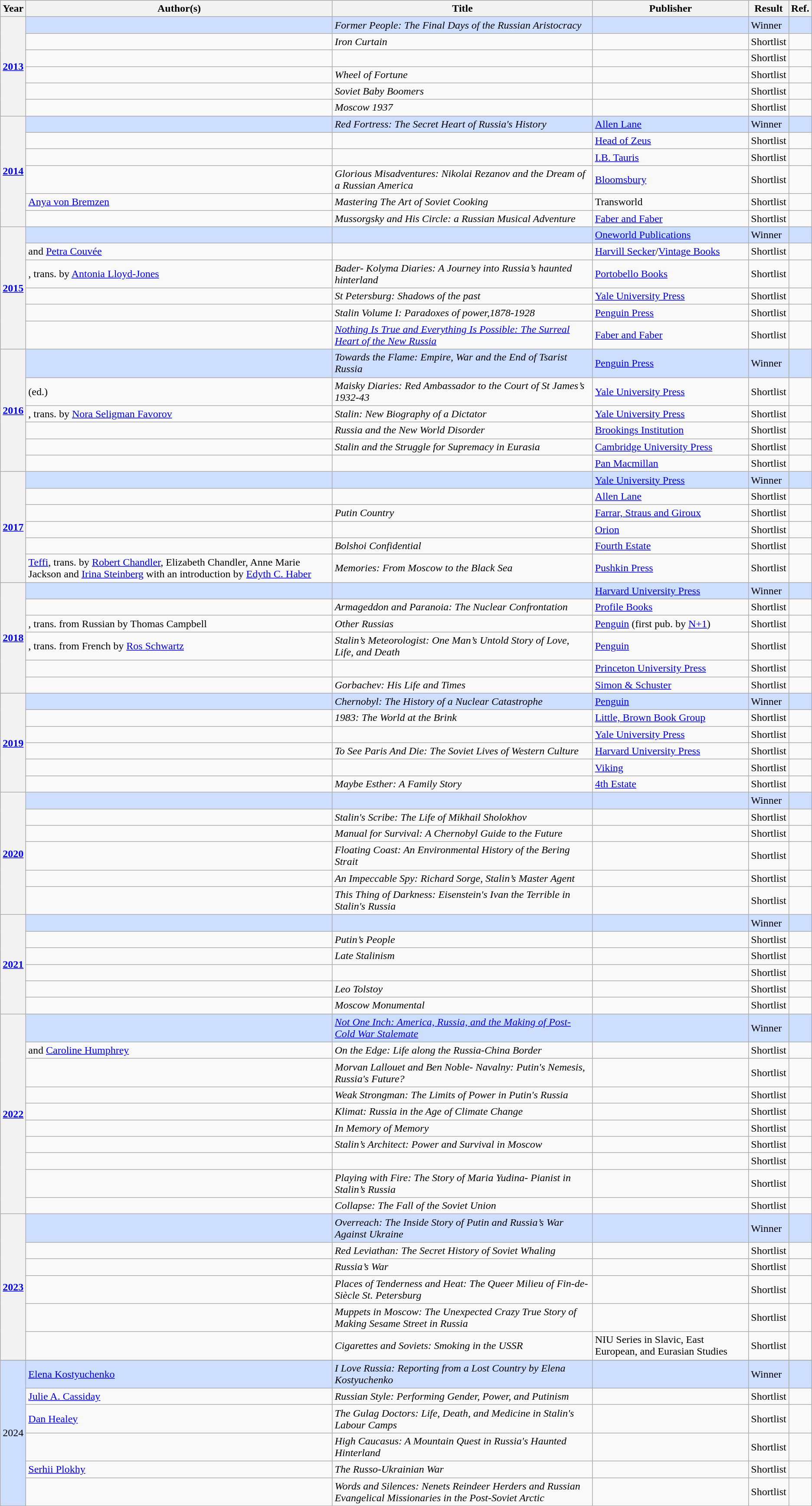<table class="wikitable sortable mw-collapsible">
<tr>
<th>Year</th>
<th>Author(s)</th>
<th>Title</th>
<th>Publisher</th>
<th>Result</th>
<th>Ref.</th>
</tr>
<tr style="background:#cddeff">
<th rowspan="6"><a href='#'>2013</a></th>
<td></td>
<td><em>Former People: The Final Days of the Russian Aristocracy</em></td>
<td></td>
<td>Winner</td>
<td></td>
</tr>
<tr>
<td></td>
<td><em>Iron Curtain</em></td>
<td></td>
<td>Shortlist</td>
<td></td>
</tr>
<tr>
<td></td>
<td><em></em></td>
<td></td>
<td>Shortlist</td>
<td></td>
</tr>
<tr>
<td></td>
<td><em>Wheel of Fortune</em></td>
<td></td>
<td>Shortlist</td>
<td></td>
</tr>
<tr>
<td></td>
<td><em>Soviet Baby Boomers</em></td>
<td></td>
<td>Shortlist</td>
<td></td>
</tr>
<tr>
<td></td>
<td><em>Moscow 1937</em></td>
<td></td>
<td>Shortlist</td>
<td></td>
</tr>
<tr style="background:#cddeff">
<th rowspan="6"><a href='#'>2014</a></th>
<td></td>
<td><em>Red Fortress: The Secret Heart of Russia's History</em></td>
<td><a href='#'>Allen Lane</a></td>
<td>Winner</td>
<td></td>
</tr>
<tr>
<td></td>
<td><em></em></td>
<td><a href='#'>Head of Zeus</a></td>
<td>Shortlist</td>
<td></td>
</tr>
<tr>
<td></td>
<td></td>
<td><a href='#'>I.B. Tauris</a></td>
<td>Shortlist</td>
<td></td>
</tr>
<tr>
<td></td>
<td><em>Glorious Misadventures: Nikolai Rezanov and the Dream of a Russian America</em></td>
<td><a href='#'>Bloomsbury</a></td>
<td>Shortlist</td>
<td></td>
</tr>
<tr>
<td><a href='#'>Anya von Bremzen</a></td>
<td><em>Mastering The Art of Soviet Cooking</em></td>
<td>Transworld</td>
<td>Shortlist</td>
<td></td>
</tr>
<tr>
<td></td>
<td><em>Mussorgsky and His Circle: a Russian Musical Adventure</em></td>
<td><a href='#'>Faber and Faber</a></td>
<td>Shortlist</td>
<td></td>
</tr>
<tr style="background:#cddeff">
<th rowspan="6"><a href='#'>2015</a></th>
<td></td>
<td></td>
<td><a href='#'>Oneworld Publications</a></td>
<td>Winner</td>
<td></td>
</tr>
<tr>
<td> and <a href='#'>Petra Couvée</a></td>
<td></td>
<td><a href='#'>Harvill Secker</a>/<a href='#'>Vintage Books</a></td>
<td>Shortlist</td>
<td></td>
</tr>
<tr>
<td>, trans. by <a href='#'>Antonia Lloyd-Jones</a></td>
<td><em>Bader- Kolyma Diaries: A Journey into Russia’s haunted hinterland</em></td>
<td><a href='#'>Portobello Books</a></td>
<td>Shortlist</td>
<td></td>
</tr>
<tr>
<td></td>
<td><em>St Petersburg: Shadows of the past</em></td>
<td><a href='#'>Yale University Press</a></td>
<td>Shortlist</td>
<td></td>
</tr>
<tr>
<td></td>
<td><em>Stalin Volume I: Paradoxes of power,1878-1928</em></td>
<td><a href='#'>Penguin Press</a></td>
<td>Shortlist</td>
<td></td>
</tr>
<tr>
<td></td>
<td><em><a href='#'>Nothing Is True and Everything Is Possible: The Surreal Heart of the New Russia</a></em></td>
<td><a href='#'>Faber and Faber</a></td>
<td>Shortlist</td>
<td></td>
</tr>
<tr style="background:#cddeff">
<th rowspan="6"><a href='#'>2016</a></th>
<td></td>
<td><em>Towards the Flame: Empire, War and the End of Tsarist Russia</em></td>
<td><a href='#'>Penguin Press</a></td>
<td>Winner</td>
<td></td>
</tr>
<tr>
<td> (ed.)</td>
<td><em>Maisky Diaries: Red Ambassador to the Court of St James’s 1932-43</em></td>
<td><a href='#'>Yale University Press</a></td>
<td>Shortlist</td>
<td></td>
</tr>
<tr>
<td>, trans. by <a href='#'>Nora Seligman Favorov</a></td>
<td><em>Stalin: New Biography of a Dictator</em></td>
<td><a href='#'>Yale University Press</a></td>
<td>Shortlist</td>
<td></td>
</tr>
<tr>
<td></td>
<td><em>Russia and the New World Disorder</em></td>
<td><a href='#'>Brookings Institution</a></td>
<td>Shortlist</td>
<td></td>
</tr>
<tr>
<td></td>
<td><em>Stalin and the Struggle for Supremacy in Eurasia</em></td>
<td><a href='#'>Cambridge University Press</a></td>
<td>Shortlist</td>
<td></td>
</tr>
<tr>
<td></td>
<td></td>
<td><a href='#'>Pan Macmillan</a></td>
<td>Shortlist</td>
<td></td>
</tr>
<tr style="background:#cddeff">
<th rowspan="6"><a href='#'>2017</a></th>
<td></td>
<td></td>
<td><a href='#'>Yale University Press</a></td>
<td>Winner</td>
<td></td>
</tr>
<tr>
<td></td>
<td></td>
<td><a href='#'>Allen Lane</a></td>
<td>Shortlist</td>
<td></td>
</tr>
<tr>
<td></td>
<td><em>Putin Country</em></td>
<td><a href='#'>Farrar, Straus and Giroux</a></td>
<td>Shortlist</td>
<td></td>
</tr>
<tr>
<td></td>
<td></td>
<td><a href='#'>Orion</a></td>
<td>Shortlist</td>
<td></td>
</tr>
<tr>
<td></td>
<td><em>Bolshoi Confidential</em></td>
<td><a href='#'>Fourth Estate</a></td>
<td>Shortlist</td>
<td></td>
</tr>
<tr>
<td><a href='#'>Teffi</a>, trans. by <a href='#'>Robert Chandler</a>, Elizabeth Chandler, Anne Marie Jackson and <a href='#'>Irina Steinberg</a> with an introduction by <a href='#'>Edyth C. Haber</a></td>
<td><em>Memories: From Moscow to the Black Sea</em></td>
<td><a href='#'>Pushkin Press</a></td>
<td>Shortlist</td>
<td></td>
</tr>
<tr style="background:#cddeff">
<th rowspan="6"><a href='#'>2018</a></th>
<td></td>
<td></td>
<td><a href='#'>Harvard University Press</a></td>
<td>Winner</td>
<td></td>
</tr>
<tr>
<td></td>
<td><em>Armageddon and Paranoia: The Nuclear Confrontation</em></td>
<td><a href='#'>Profile Books</a></td>
<td>Shortlist</td>
<td></td>
</tr>
<tr>
<td>, trans. from Russian by Thomas Campbell</td>
<td><em>Other Russias</em></td>
<td><a href='#'>Penguin</a> (first pub. by <a href='#'>N+1</a>)</td>
<td>Shortlist</td>
<td></td>
</tr>
<tr>
<td>, trans. from French by <a href='#'>Ros Schwartz</a></td>
<td><em>Stalin’s Meteorologist: One Man’s Untold Story of Love, Life, and Death</em></td>
<td><a href='#'>Penguin</a></td>
<td>Shortlist</td>
<td></td>
</tr>
<tr>
<td></td>
<td></td>
<td><a href='#'>Princeton University Press</a></td>
<td>Shortlist</td>
<td></td>
</tr>
<tr>
<td></td>
<td><em>Gorbachev: His Life and Times</em></td>
<td><a href='#'>Simon & Schuster</a></td>
<td>Shortlist</td>
<td></td>
</tr>
<tr style="background:#cddeff">
<th rowspan="6"><a href='#'>2019</a></th>
<td></td>
<td><em>Chernobyl: The History of a Nuclear Catastrophe</em></td>
<td><a href='#'>Penguin</a></td>
<td>Winner</td>
<td></td>
</tr>
<tr>
<td></td>
<td><em>1983: The World at the Brink</em></td>
<td><a href='#'>Little, Brown Book Group</a></td>
<td>Shortlist</td>
<td></td>
</tr>
<tr>
<td></td>
<td></td>
<td><a href='#'>Yale University Press</a></td>
<td>Shortlist</td>
<td></td>
</tr>
<tr>
<td></td>
<td><em>To See Paris And Die: The Soviet Lives of Western Culture</em></td>
<td><a href='#'>Harvard University Press</a></td>
<td>Shortlist</td>
<td></td>
</tr>
<tr>
<td></td>
<td></td>
<td><a href='#'>Viking</a></td>
<td>Shortlist</td>
<td></td>
</tr>
<tr>
<td></td>
<td><em>Maybe Esther: A Family Story</em></td>
<td><a href='#'>4th Estate</a></td>
<td>Shortlist</td>
<td></td>
</tr>
<tr style="background:#cddeff">
<th rowspan="6"><a href='#'>2020</a></th>
<td></td>
<td></td>
<td></td>
<td>Winner</td>
<td></td>
</tr>
<tr>
<td></td>
<td><em>Stalin's Scribe: The Life of Mikhail Sholokhov</em></td>
<td></td>
<td>Shortlist</td>
<td></td>
</tr>
<tr>
<td></td>
<td><em>Manual for Survival: A Chernobyl Guide to the Future</em></td>
<td></td>
<td>Shortlist</td>
<td></td>
</tr>
<tr>
<td></td>
<td><em>Floating Coast: An Environmental History of the Bering Strait</em></td>
<td></td>
<td>Shortlist</td>
<td></td>
</tr>
<tr>
<td></td>
<td><em>An Impeccable Spy: Richard Sorge, Stalin’s Master Agent</em></td>
<td></td>
<td>Shortlist</td>
<td></td>
</tr>
<tr>
<td></td>
<td><em>This Thing of Darkness: Eisenstein's Ivan the Terrible in Stalin's Russia</em></td>
<td></td>
<td>Shortlist</td>
<td></td>
</tr>
<tr style="background:#cddeff">
<th rowspan="6"><a href='#'>2021</a></th>
<td></td>
<td></td>
<td></td>
<td>Winner</td>
<td></td>
</tr>
<tr>
<td></td>
<td><em>Putin’s People</em></td>
<td></td>
<td>Shortlist</td>
<td></td>
</tr>
<tr>
<td></td>
<td><em>Late Stalinism</em></td>
<td></td>
<td>Shortlist</td>
<td></td>
</tr>
<tr>
<td></td>
<td></td>
<td></td>
<td>Shortlist</td>
<td></td>
</tr>
<tr>
<td></td>
<td><em>Leo Tolstoy</em></td>
<td></td>
<td>Shortlist</td>
<td></td>
</tr>
<tr>
<td></td>
<td><em>Moscow Monumental</em></td>
<td></td>
<td>Shortlist</td>
<td></td>
</tr>
<tr style="background:#cddeff">
<th rowspan="10"><a href='#'>2022</a></th>
<td></td>
<td><em><a href='#'>Not One Inch: America, Russia, and the Making of Post-Cold War Stalemate</a></em></td>
<td></td>
<td>Winner</td>
<td></td>
</tr>
<tr>
<td> and <a href='#'>Caroline Humphrey</a></td>
<td><em>On the Edge: Life along the Russia-China Border</em></td>
<td></td>
<td>Shortlist</td>
<td></td>
</tr>
<tr>
<td></td>
<td><em>Morvan Lallouet and Ben Noble- Navalny: Putin's Nemesis, Russia's Future?</em></td>
<td></td>
<td>Shortlist</td>
<td></td>
</tr>
<tr>
<td></td>
<td><em>Weak Strongman: The Limits of Power in Putin's Russia</em></td>
<td></td>
<td>Shortlist</td>
<td></td>
</tr>
<tr>
<td></td>
<td><em>Klimat: Russia in the Age of Climate Change</em></td>
<td></td>
<td>Shortlist</td>
<td></td>
</tr>
<tr>
<td></td>
<td><em>In Memory of Memory</em></td>
<td></td>
<td>Shortlist</td>
<td></td>
</tr>
<tr>
<td></td>
<td><em>Stalin’s Architect: Power and Survival in Moscow</em></td>
<td></td>
<td>Shortlist</td>
<td></td>
</tr>
<tr>
<td></td>
<td></td>
<td></td>
<td>Shortlist</td>
<td></td>
</tr>
<tr>
<td></td>
<td><em>Playing with Fire: The Story of Maria Yudina- Pianist in Stalin’s Russia</em></td>
<td></td>
<td>Shortlist</td>
<td></td>
</tr>
<tr>
<td></td>
<td><em>Collapse: The Fall of the Soviet Union</em></td>
<td></td>
<td>Shortlist</td>
<td></td>
</tr>
<tr style="background:#cddeff">
<th rowspan="6"><a href='#'>2023</a></th>
<td></td>
<td><em>Overreach: The Inside Story of Putin and Russia’s War Against Ukraine</em></td>
<td></td>
<td>Winner</td>
<td></td>
</tr>
<tr>
<td></td>
<td><em>Red Leviathan: The Secret History of Soviet Whaling</em></td>
<td></td>
<td>Shortlist</td>
<td></td>
</tr>
<tr>
<td></td>
<td><em>Russia’s War</em></td>
<td></td>
<td>Shortlist</td>
<td></td>
</tr>
<tr>
<td></td>
<td><em>Places of Tenderness and Heat: The Queer Milieu of Fin-de-Siècle St. Petersburg</em></td>
<td></td>
<td>Shortlist</td>
<td></td>
</tr>
<tr>
<td></td>
<td><em>Muppets in Moscow: The Unexpected Crazy True Story of Making Sesame Street in Russia</em></td>
<td></td>
<td>Shortlist</td>
<td></td>
</tr>
<tr>
<td></td>
<td><em>Cigarettes and Soviets: Smoking in the USSR</em></td>
<td>NIU Series in Slavic, East European, and Eurasian Studies</td>
<td>Shortlist</td>
<td></td>
</tr>
<tr>
</tr>
<tr style="background:#cddeff">
<td rowspan="6">2024</td>
<td><a href='#'>Elena Kostyuchenko</a></td>
<td><em>I Love Russia: Reporting from a Lost Country by Elena Kostyuchenko</em></td>
<td></td>
<td>Winner</td>
<td></td>
</tr>
<tr>
<td><a href='#'>Julie A. Cassiday</a></td>
<td><em>Russian Style: Performing Gender, Power, and Putinism</em></td>
<td></td>
<td>Shortlist</td>
<td></td>
</tr>
<tr>
<td><a href='#'>Dan Healey</a></td>
<td><em>The Gulag Doctors: Life, Death, and Medicine in Stalin's Labour Camps</em></td>
<td></td>
<td>Shortlist</td>
<td></td>
</tr>
<tr>
<td></td>
<td><em>High Caucasus: A Mountain Quest in Russia's Haunted Hinterland</em></td>
<td></td>
<td>Shortlist</td>
<td></td>
</tr>
<tr>
<td><a href='#'>Serhii Plokhy</a></td>
<td><em>The Russo-Ukrainian War</em></td>
<td></td>
<td>Shortlist</td>
<td></td>
</tr>
<tr>
<td></td>
<td><em>Words and Silences: Nenets Reindeer Herders and Russian Evangelical Missionaries in the Post-Soviet Arctic</em></td>
<td></td>
<td>Shortlist</td>
<td></td>
</tr>
</table>
